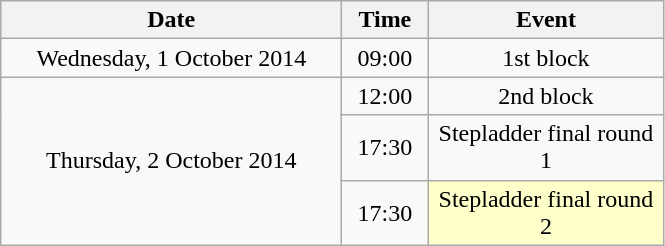<table class = "wikitable" style="text-align:center;">
<tr>
<th width=220>Date</th>
<th width=50>Time</th>
<th width=150>Event</th>
</tr>
<tr>
<td>Wednesday, 1 October 2014</td>
<td>09:00</td>
<td>1st block</td>
</tr>
<tr>
<td rowspan=3>Thursday, 2 October 2014</td>
<td>12:00</td>
<td>2nd block</td>
</tr>
<tr>
<td>17:30</td>
<td>Stepladder final round 1</td>
</tr>
<tr>
<td>17:30</td>
<td bgcolor=ffffcc>Stepladder final round 2</td>
</tr>
</table>
